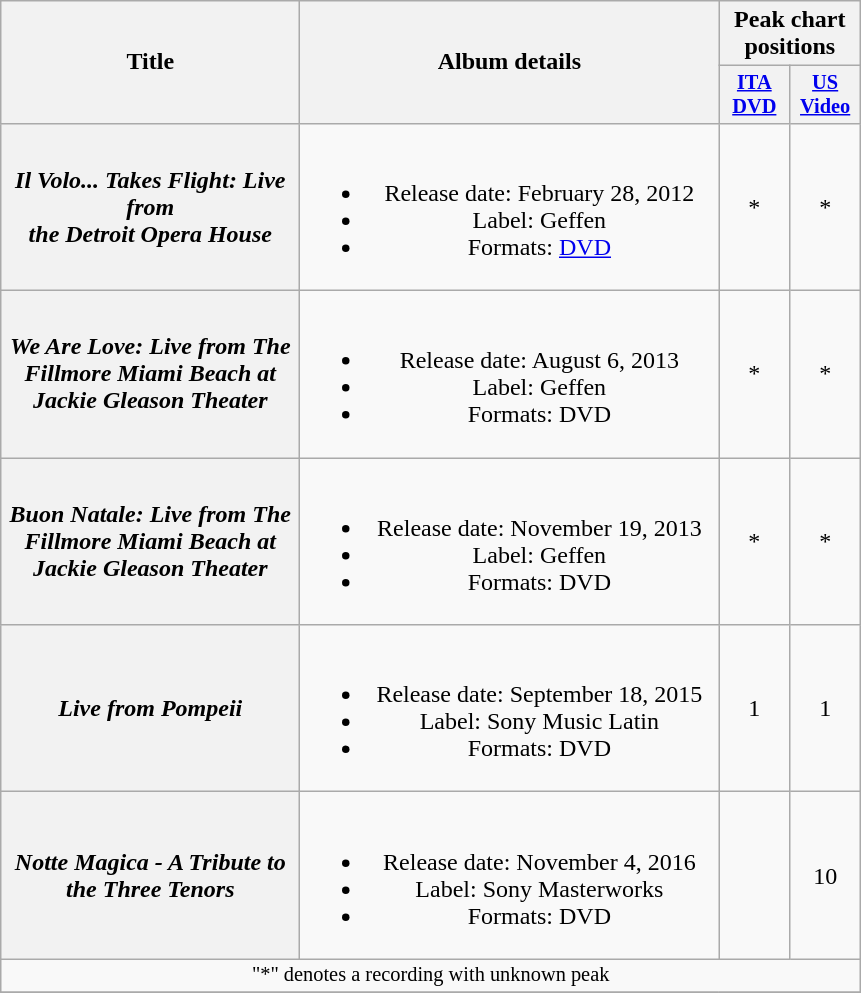<table class="wikitable plainrowheaders" style="text-align:center;">
<tr>
<th scope="col" rowspan="2" style="width:12em;">Title</th>
<th scope="col" rowspan="2" style="width:17em;">Album details</th>
<th scope="col" colspan="2">Peak chart positions</th>
</tr>
<tr>
<th scope="col" style="width:3em;font-size:85%;"><a href='#'>ITA<br>DVD</a><br></th>
<th scope="col" style="width:3em;font-size:85%;"><a href='#'>US<br>Video</a><br></th>
</tr>
<tr>
<th scope="row"><em>Il Volo... Takes Flight: Live from<br>the Detroit Opera House</em></th>
<td><br><ul><li>Release date: February 28, 2012</li><li>Label: Geffen</li><li>Formats: <a href='#'>DVD</a></li></ul></td>
<td>*</td>
<td>*</td>
</tr>
<tr>
<th scope="row"><em>We Are Love: Live from The Fillmore Miami Beach at Jackie Gleason Theater</em></th>
<td><br><ul><li>Release date: August 6, 2013</li><li>Label: Geffen</li><li>Formats: DVD</li></ul></td>
<td>*</td>
<td>*</td>
</tr>
<tr>
<th scope="row"><em>Buon Natale: Live from The Fillmore Miami Beach at Jackie Gleason Theater</em></th>
<td><br><ul><li>Release date: November 19, 2013</li><li>Label: Geffen</li><li>Formats: DVD</li></ul></td>
<td>*</td>
<td>*</td>
</tr>
<tr>
<th scope="row"><em>Live from Pompeii</em></th>
<td><br><ul><li>Release date: September 18, 2015</li><li>Label: Sony Music Latin</li><li>Formats: DVD</li></ul></td>
<td>1</td>
<td>1</td>
</tr>
<tr>
<th scope="row"><em>Notte Magica - A Tribute to the Three Tenors</em></th>
<td><br><ul><li>Release date: November 4, 2016</li><li>Label: Sony Masterworks</li><li>Formats: DVD</li></ul></td>
<td></td>
<td>10</td>
</tr>
<tr>
<td colspan="28" style="font-size:85%">"*" denotes a recording with unknown peak</td>
</tr>
<tr>
</tr>
</table>
